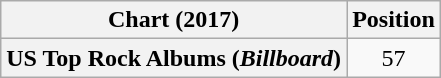<table class="wikitable plainrowheaders" style="text-align:center">
<tr>
<th scope="col">Chart (2017)</th>
<th scope="col">Position</th>
</tr>
<tr>
<th scope="row">US Top Rock Albums (<em>Billboard</em>)</th>
<td>57</td>
</tr>
</table>
